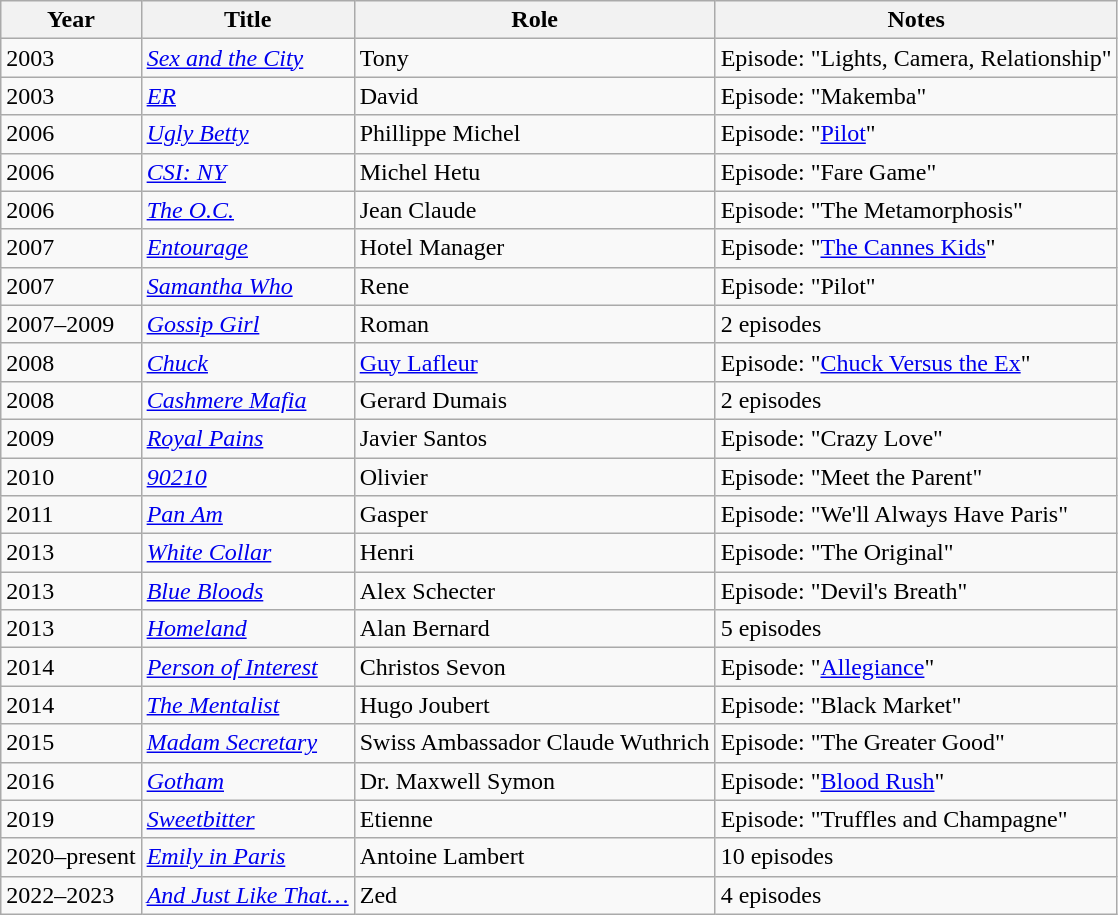<table class="wikitable sortable">
<tr>
<th>Year</th>
<th>Title</th>
<th>Role</th>
<th class="unsortable">Notes</th>
</tr>
<tr>
<td>2003</td>
<td><em><a href='#'>Sex and the City</a></em></td>
<td>Tony</td>
<td>Episode: "Lights, Camera, Relationship"</td>
</tr>
<tr>
<td>2003</td>
<td><em><a href='#'>ER</a></em></td>
<td>David</td>
<td>Episode: "Makemba"</td>
</tr>
<tr>
<td>2006</td>
<td><em><a href='#'>Ugly Betty</a></em></td>
<td>Phillippe Michel</td>
<td>Episode: "<a href='#'>Pilot</a>"</td>
</tr>
<tr>
<td>2006</td>
<td><em><a href='#'>CSI: NY</a></em></td>
<td>Michel Hetu</td>
<td>Episode: "Fare Game"</td>
</tr>
<tr>
<td>2006</td>
<td><em><a href='#'>The O.C.</a></em></td>
<td>Jean Claude</td>
<td>Episode: "The Metamorphosis"</td>
</tr>
<tr>
<td>2007</td>
<td><em><a href='#'>Entourage</a></em></td>
<td>Hotel Manager</td>
<td>Episode: "<a href='#'>The Cannes Kids</a>"</td>
</tr>
<tr>
<td>2007</td>
<td><em><a href='#'>Samantha Who</a></em></td>
<td>Rene</td>
<td>Episode: "Pilot"</td>
</tr>
<tr>
<td>2007–2009</td>
<td><em><a href='#'>Gossip Girl</a></em></td>
<td>Roman</td>
<td>2 episodes</td>
</tr>
<tr>
<td>2008</td>
<td><em><a href='#'>Chuck</a></em></td>
<td><a href='#'>Guy Lafleur</a></td>
<td>Episode: "<a href='#'>Chuck Versus the Ex</a>"</td>
</tr>
<tr>
<td>2008</td>
<td><em><a href='#'>Cashmere Mafia</a></em></td>
<td>Gerard Dumais</td>
<td>2 episodes</td>
</tr>
<tr>
<td>2009</td>
<td><em><a href='#'>Royal Pains</a></em></td>
<td>Javier Santos</td>
<td>Episode: "Crazy Love"</td>
</tr>
<tr>
<td>2010</td>
<td><em><a href='#'>90210</a></em></td>
<td>Olivier</td>
<td>Episode: "Meet the Parent"</td>
</tr>
<tr>
<td>2011</td>
<td><em><a href='#'>Pan Am</a></em></td>
<td>Gasper</td>
<td>Episode: "We'll Always Have Paris"</td>
</tr>
<tr>
<td>2013</td>
<td><em><a href='#'>White Collar</a></em></td>
<td>Henri</td>
<td>Episode: "The Original"</td>
</tr>
<tr>
<td>2013</td>
<td><em><a href='#'>Blue Bloods</a></em></td>
<td>Alex Schecter</td>
<td>Episode: "Devil's Breath"</td>
</tr>
<tr>
<td>2013</td>
<td><em><a href='#'>Homeland</a></em></td>
<td>Alan Bernard</td>
<td>5 episodes</td>
</tr>
<tr>
<td>2014</td>
<td><em><a href='#'>Person of Interest</a></em></td>
<td>Christos Sevon</td>
<td>Episode: "<a href='#'>Allegiance</a>"</td>
</tr>
<tr>
<td>2014</td>
<td><em><a href='#'>The Mentalist</a></em></td>
<td>Hugo Joubert</td>
<td>Episode: "Black Market"</td>
</tr>
<tr>
<td>2015</td>
<td><em><a href='#'>Madam Secretary</a></em></td>
<td>Swiss Ambassador Claude Wuthrich</td>
<td>Episode: "The Greater Good"</td>
</tr>
<tr>
<td>2016</td>
<td><em><a href='#'>Gotham</a></em></td>
<td>Dr. Maxwell Symon</td>
<td>Episode: "<a href='#'>Blood Rush</a>"</td>
</tr>
<tr>
<td>2019</td>
<td><em><a href='#'>Sweetbitter</a></em></td>
<td>Etienne</td>
<td>Episode: "Truffles and Champagne"</td>
</tr>
<tr>
<td>2020–present</td>
<td><em><a href='#'>Emily in Paris</a></em></td>
<td>Antoine Lambert</td>
<td>10 episodes</td>
</tr>
<tr>
<td>2022–2023</td>
<td><em><a href='#'>And Just Like That…</a></em></td>
<td>Zed</td>
<td>4 episodes</td>
</tr>
</table>
